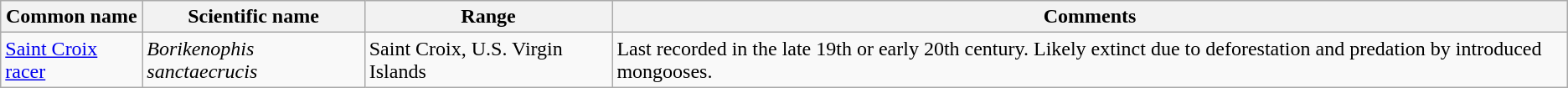<table class="wikitable sortable">
<tr>
<th>Common name</th>
<th>Scientific name</th>
<th>Range</th>
<th class="unsortable">Comments</th>
</tr>
<tr>
<td><a href='#'>Saint Croix racer</a></td>
<td><em>Borikenophis sanctaecrucis</em></td>
<td>Saint Croix, U.S. Virgin Islands</td>
<td>Last recorded in the late 19th or early 20th century. Likely extinct due to deforestation and predation by introduced mongooses.</td>
</tr>
</table>
